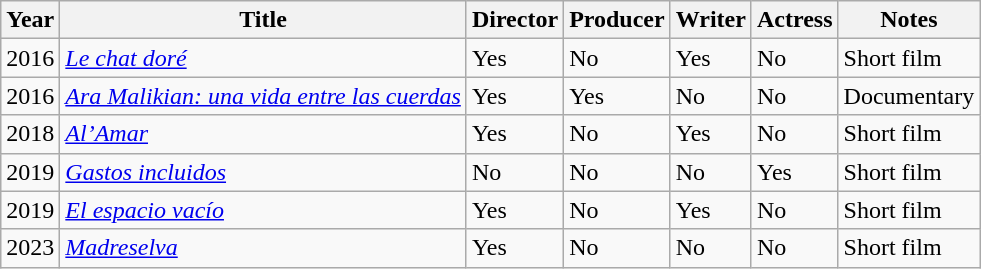<table class="wikitable sortable">
<tr>
<th>Year</th>
<th>Title</th>
<th>Director</th>
<th>Producer</th>
<th>Writer</th>
<th>Actress</th>
<th>Notes</th>
</tr>
<tr>
<td>2016</td>
<td><em><a href='#'>Le chat doré</a></em></td>
<td>Yes</td>
<td>No</td>
<td>Yes</td>
<td>No</td>
<td>Short film</td>
</tr>
<tr>
<td>2016</td>
<td><em><a href='#'>Ara Malikian: una vida entre las cuerdas</a></em></td>
<td>Yes</td>
<td>Yes</td>
<td>No</td>
<td>No</td>
<td>Documentary</td>
</tr>
<tr>
<td>2018</td>
<td><em><a href='#'>Al’Amar</a></em></td>
<td>Yes</td>
<td>No</td>
<td>Yes</td>
<td>No</td>
<td>Short film</td>
</tr>
<tr>
<td>2019</td>
<td><em><a href='#'>Gastos incluidos</a></em></td>
<td>No</td>
<td>No</td>
<td>No</td>
<td>Yes</td>
<td>Short film</td>
</tr>
<tr>
<td>2019</td>
<td><em><a href='#'>El espacio vacío</a></em></td>
<td>Yes</td>
<td>No</td>
<td>Yes</td>
<td>No</td>
<td>Short film</td>
</tr>
<tr>
<td>2023</td>
<td><em><a href='#'>Madreselva</a></em></td>
<td>Yes</td>
<td>No</td>
<td>No</td>
<td>No</td>
<td>Short film</td>
</tr>
</table>
